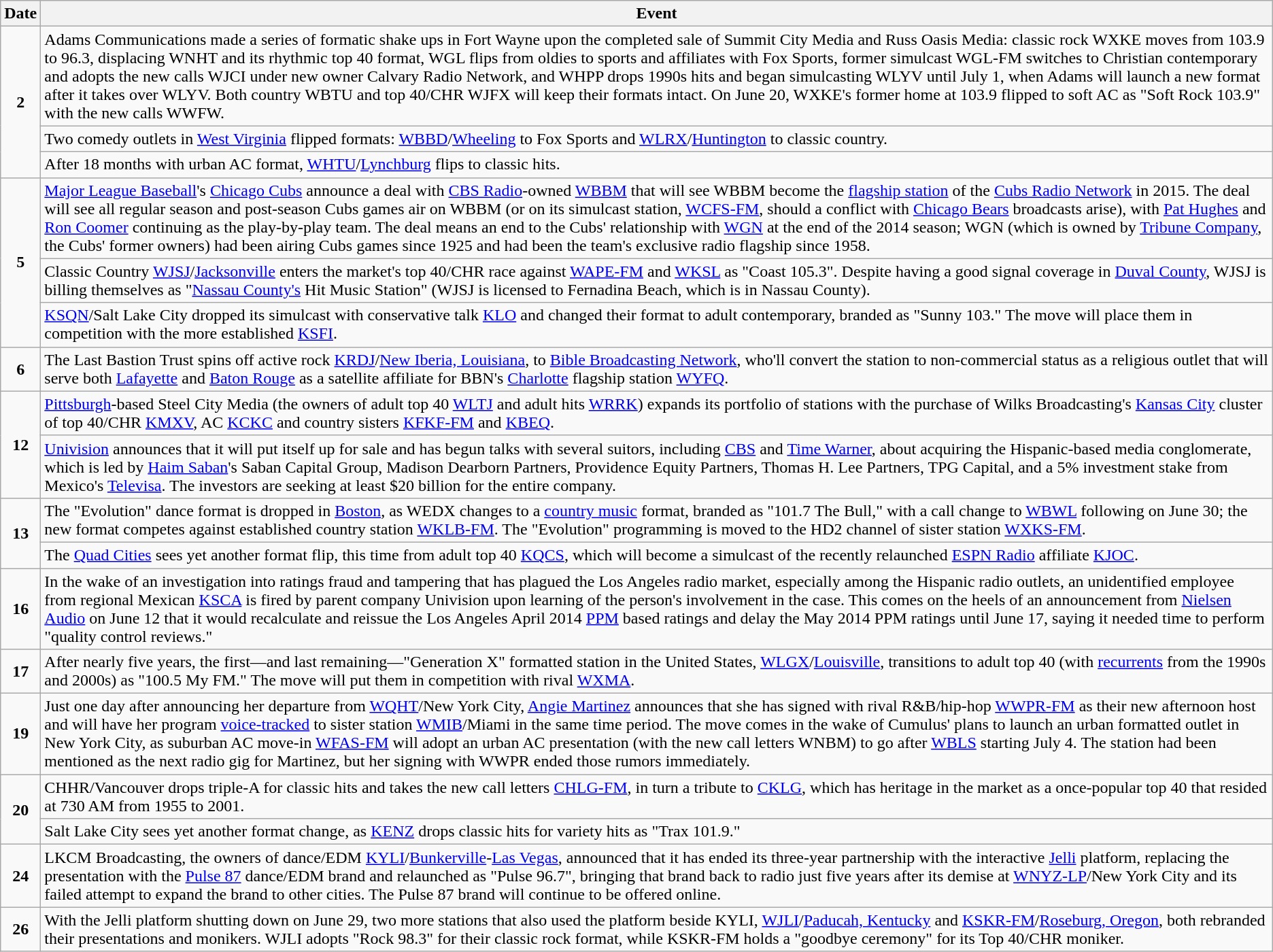<table class="wikitable">
<tr>
<th>Date</th>
<th>Event</th>
</tr>
<tr>
<td style="text-align:center;" rowspan=3><strong>2</strong></td>
<td>Adams Communications made a series of formatic shake ups in Fort Wayne upon the completed sale of Summit City Media and Russ Oasis Media: classic rock WXKE moves from 103.9 to 96.3, displacing WNHT and its rhythmic top 40 format, WGL flips from oldies to sports and affiliates with Fox Sports, former simulcast WGL-FM switches to Christian contemporary and adopts the new calls WJCI under new owner Calvary Radio Network, and WHPP drops 1990s hits and began simulcasting WLYV until July 1, when Adams will launch a new format after it takes over WLYV. Both country WBTU and top 40/CHR WJFX will keep their formats intact. On June 20, WXKE's former home at 103.9 flipped to soft AC as "Soft Rock 103.9" with the new calls WWFW.</td>
</tr>
<tr>
<td>Two comedy outlets in <a href='#'>West Virginia</a> flipped formats: <a href='#'>WBBD</a>/<a href='#'>Wheeling</a> to Fox Sports and <a href='#'>WLRX</a>/<a href='#'>Huntington</a> to classic country.</td>
</tr>
<tr>
<td>After 18 months with urban AC format, <a href='#'>WHTU</a>/<a href='#'>Lynchburg</a> flips to classic hits.</td>
</tr>
<tr>
<td style="text-align:center;" rowspan=3><strong>5</strong></td>
<td><a href='#'>Major League Baseball</a>'s <a href='#'>Chicago Cubs</a> announce a deal with <a href='#'>CBS Radio</a>-owned <a href='#'>WBBM</a> that will see WBBM become the <a href='#'>flagship station</a> of the <a href='#'>Cubs Radio Network</a> in 2015. The deal will see all regular season and post-season Cubs games air on WBBM (or on its simulcast station, <a href='#'>WCFS-FM</a>, should a conflict with <a href='#'>Chicago Bears</a> broadcasts arise), with <a href='#'>Pat Hughes</a> and <a href='#'>Ron Coomer</a> continuing as the play-by-play team. The deal means an end to the Cubs' relationship with <a href='#'>WGN</a> at the end of the 2014 season; WGN (which is owned by <a href='#'>Tribune Company</a>, the Cubs' former owners) had been airing Cubs games since 1925 and had been the team's exclusive radio flagship since 1958.</td>
</tr>
<tr>
<td>Classic Country <a href='#'>WJSJ</a>/<a href='#'>Jacksonville</a> enters the market's top 40/CHR race against <a href='#'>WAPE-FM</a> and <a href='#'>WKSL</a> as "Coast 105.3". Despite having a good signal coverage in <a href='#'>Duval County</a>, WJSJ is billing themselves as "<a href='#'>Nassau County's</a> Hit Music Station" (WJSJ is licensed to Fernadina Beach, which is in Nassau County).</td>
</tr>
<tr>
<td><a href='#'>KSQN</a>/Salt Lake City dropped its simulcast with conservative talk <a href='#'>KLO</a> and changed their format to adult contemporary, branded as "Sunny 103." The move will place them in competition with the more established <a href='#'>KSFI</a>.</td>
</tr>
<tr>
<td style="text-align:center;"><strong>6</strong></td>
<td>The Last Bastion Trust spins off active rock <a href='#'>KRDJ</a>/<a href='#'>New Iberia, Louisiana</a>, to <a href='#'>Bible Broadcasting Network</a>, who'll convert the station to non-commercial status as a religious outlet that will serve both <a href='#'>Lafayette</a> and <a href='#'>Baton Rouge</a> as a satellite affiliate for BBN's <a href='#'>Charlotte</a> flagship station <a href='#'>WYFQ</a>.</td>
</tr>
<tr>
<td style="text-align:center;" rowspan=2><strong>12</strong></td>
<td><a href='#'>Pittsburgh</a>-based Steel City Media (the owners of adult top 40 <a href='#'>WLTJ</a> and adult hits <a href='#'>WRRK</a>) expands its portfolio of stations with the purchase of Wilks Broadcasting's <a href='#'>Kansas City</a> cluster of top 40/CHR <a href='#'>KMXV</a>, AC <a href='#'>KCKC</a> and country sisters <a href='#'>KFKF-FM</a> and <a href='#'>KBEQ</a>.</td>
</tr>
<tr>
<td><a href='#'>Univision</a> announces that it will put itself up for sale and has begun talks with several suitors, including <a href='#'>CBS</a> and <a href='#'>Time Warner</a>, about acquiring the Hispanic-based media conglomerate, which is led by <a href='#'>Haim Saban</a>'s Saban Capital Group, Madison Dearborn Partners, Providence Equity Partners, Thomas H. Lee Partners, TPG Capital, and a 5% investment stake from Mexico's <a href='#'>Televisa</a>. The investors are seeking at least $20 billion for the entire company.</td>
</tr>
<tr>
<td style="text-align:center;" rowspan=2><strong>13</strong></td>
<td>The "Evolution" dance format is dropped in <a href='#'>Boston</a>, as WEDX changes to a <a href='#'>country music</a> format, branded as "101.7 The Bull," with a call change to <a href='#'>WBWL</a> following on June 30; the new format competes against established country station <a href='#'>WKLB-FM</a>. The "Evolution" programming is moved to the HD2 channel of sister station <a href='#'>WXKS-FM</a>.</td>
</tr>
<tr>
<td>The <a href='#'>Quad Cities</a> sees yet another format flip, this time from adult top 40 <a href='#'>KQCS</a>, which will become a simulcast of the recently relaunched <a href='#'>ESPN Radio</a> affiliate <a href='#'>KJOC</a>.</td>
</tr>
<tr>
<td style="text-align:center;"><strong>16</strong></td>
<td>In the wake of an investigation into ratings fraud and tampering that has plagued the Los Angeles radio market, especially among the Hispanic radio outlets, an unidentified employee from regional Mexican <a href='#'>KSCA</a> is fired by parent company Univision upon learning of the person's involvement in the case. This comes on the heels of an announcement from <a href='#'>Nielsen Audio</a> on June 12 that it would recalculate and reissue the Los Angeles April 2014 <a href='#'>PPM</a> based ratings and delay the May 2014 PPM ratings until June 17, saying it needed time to perform "quality control reviews."</td>
</tr>
<tr>
<td style="text-align:center;"><strong>17</strong></td>
<td>After nearly five years, the first—and last remaining—"Generation X" formatted station in the United States, <a href='#'>WLGX</a>/<a href='#'>Louisville</a>, transitions to adult top 40 (with <a href='#'>recurrents</a> from the 1990s and 2000s) as "100.5 My FM." The move will put them in competition with rival <a href='#'>WXMA</a>.</td>
</tr>
<tr>
<td style="text-align:center;"><strong>19</strong></td>
<td>Just one day after announcing her departure from <a href='#'>WQHT</a>/New York City, <a href='#'>Angie Martinez</a> announces that she has signed with rival R&B/hip-hop <a href='#'>WWPR-FM</a> as their new afternoon host and will have her program <a href='#'>voice-tracked</a> to sister station <a href='#'>WMIB</a>/Miami in the same time period. The move comes in the wake of Cumulus' plans to launch an urban formatted outlet in New York City, as suburban AC move-in <a href='#'>WFAS-FM</a> will adopt an urban AC presentation (with the new call letters WNBM) to go after <a href='#'>WBLS</a> starting July 4. The station had been mentioned as the next radio gig for Martinez, but her signing with WWPR ended those rumors immediately.</td>
</tr>
<tr>
<td style="text-align:center;" rowspan=2><strong>20</strong></td>
<td>CHHR/Vancouver drops triple-A for classic hits and takes the new call letters <a href='#'>CHLG-FM</a>, in turn a tribute to <a href='#'>CKLG</a>, which has heritage in the market as a once-popular top 40 that resided at 730 AM from 1955 to 2001.</td>
</tr>
<tr>
<td>Salt Lake City sees yet another format change, as <a href='#'>KENZ</a> drops classic hits for variety hits as "Trax 101.9."</td>
</tr>
<tr>
<td style="text-align:center;"><strong>24</strong></td>
<td>LKCM Broadcasting, the owners of dance/EDM <a href='#'>KYLI</a>/<a href='#'>Bunkerville</a>-<a href='#'>Las Vegas</a>, announced that it has ended its three-year partnership with the interactive <a href='#'>Jelli</a> platform, replacing the presentation with the <a href='#'>Pulse 87</a> dance/EDM brand and relaunched as "Pulse 96.7", bringing that brand back to radio just five years after its demise at <a href='#'>WNYZ-LP</a>/New York City and its failed attempt to expand the brand to other cities. The Pulse 87 brand will continue to be offered online.</td>
</tr>
<tr>
<td style="text-align:center;"><strong>26</strong></td>
<td>With the Jelli platform shutting down on June 29, two more stations that also used the platform beside KYLI, <a href='#'>WJLI</a>/<a href='#'>Paducah, Kentucky</a> and <a href='#'>KSKR-FM</a>/<a href='#'>Roseburg, Oregon</a>, both rebranded their presentations and monikers. WJLI adopts "Rock 98.3" for their classic rock format, while KSKR-FM holds a "goodbye ceremony" for its Top 40/CHR moniker.</td>
</tr>
</table>
